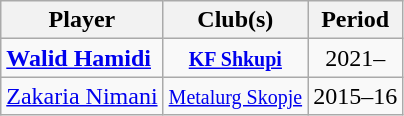<table class="wikitable collapsible collapsed" style="text-align:center">
<tr>
<th scope="col">Player</th>
<th scope="col" class="unsortable">Club(s)</th>
<th scope="col">Period</th>
</tr>
<tr>
<td align="left"><strong><a href='#'>Walid Hamidi</a></strong></td>
<td><small><strong><a href='#'>KF Shkupi</a></strong></small></td>
<td>2021–</td>
</tr>
<tr>
<td align="left"><a href='#'>Zakaria Nimani</a></td>
<td><small><a href='#'>Metalurg Skopje</a></small></td>
<td>2015–16</td>
</tr>
</table>
